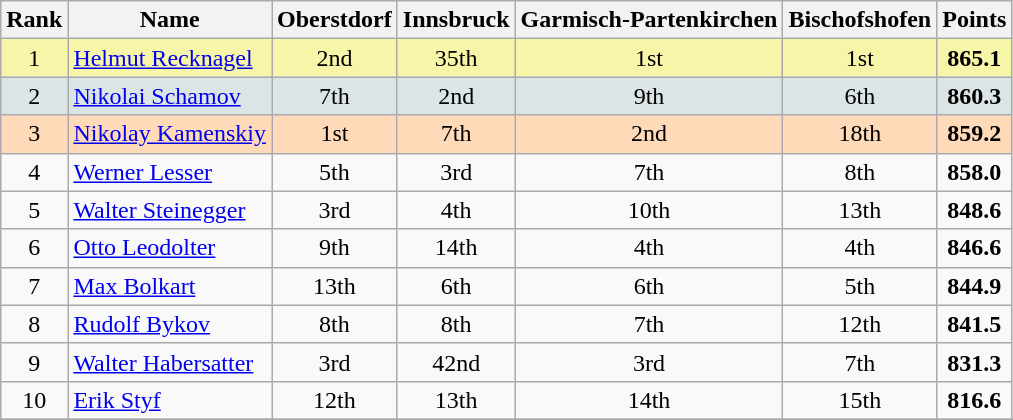<table class="wikitable sortable">
<tr>
<th align=Center>Rank</th>
<th>Name</th>
<th>Oberstdorf</th>
<th>Innsbruck</th>
<th>Garmisch-Partenkirchen</th>
<th>Bischofshofen</th>
<th>Points</th>
</tr>
<tr style="background:#F7F6A8">
<td align=center>1</td>
<td> <a href='#'>Helmut Recknagel</a></td>
<td align=center>2nd</td>
<td align=center>35th</td>
<td align=center>1st</td>
<td align=center>1st</td>
<td align=center><strong>865.1</strong></td>
</tr>
<tr style="background: #DCE5E5;">
<td align=center>2</td>
<td> <a href='#'>Nikolai Schamov</a></td>
<td align=center>7th</td>
<td align=center>2nd</td>
<td align=center>9th</td>
<td align=center>6th</td>
<td align=center><strong>860.3</strong></td>
</tr>
<tr style="background: #FFDAB9;">
<td align=center>3</td>
<td> <a href='#'>Nikolay Kamenskiy</a></td>
<td align=center>1st</td>
<td align=center>7th</td>
<td align=center>2nd</td>
<td align=center>18th</td>
<td align=center><strong>859.2</strong></td>
</tr>
<tr>
<td align=center>4</td>
<td> <a href='#'>Werner Lesser</a></td>
<td align=center>5th</td>
<td align=center>3rd</td>
<td align=center>7th</td>
<td align=center>8th</td>
<td align=center><strong>858.0</strong></td>
</tr>
<tr>
<td align=center>5</td>
<td> <a href='#'>Walter Steinegger</a></td>
<td align=center>3rd</td>
<td align=center>4th</td>
<td align=center>10th</td>
<td align=center>13th</td>
<td align=center><strong>848.6</strong></td>
</tr>
<tr>
<td align=center>6</td>
<td> <a href='#'>Otto Leodolter</a></td>
<td align=center>9th</td>
<td align=center>14th</td>
<td align=center>4th</td>
<td align=center>4th</td>
<td align=center><strong>846.6</strong></td>
</tr>
<tr>
<td align=center>7</td>
<td> <a href='#'>Max Bolkart</a></td>
<td align=center>13th</td>
<td align=center>6th</td>
<td align=center>6th</td>
<td align=center>5th</td>
<td align=center><strong>844.9</strong></td>
</tr>
<tr>
<td align=center>8</td>
<td> <a href='#'>Rudolf Bykov</a></td>
<td align=center>8th</td>
<td align=center>8th</td>
<td align=center>7th</td>
<td align=center>12th</td>
<td align=center><strong>841.5</strong></td>
</tr>
<tr>
<td align=center>9</td>
<td> <a href='#'>Walter Habersatter</a></td>
<td align=center>3rd</td>
<td align=center>42nd</td>
<td align=center>3rd</td>
<td align=center>7th</td>
<td align=center><strong>831.3</strong></td>
</tr>
<tr>
<td align=center>10</td>
<td> <a href='#'>Erik Styf</a></td>
<td align=center>12th</td>
<td align=center>13th</td>
<td align=center>14th</td>
<td align=center>15th</td>
<td align=center><strong>816.6</strong></td>
</tr>
<tr>
</tr>
</table>
